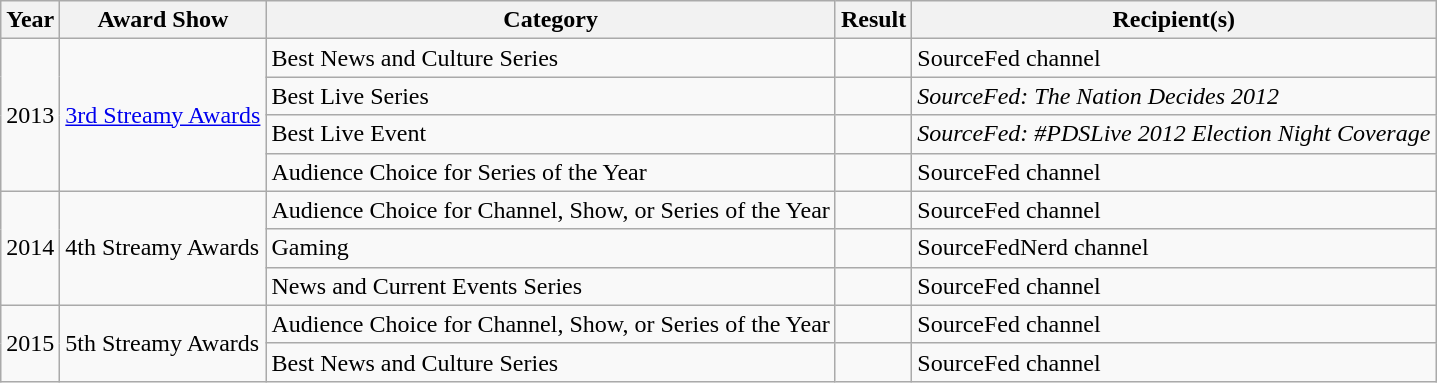<table class="wikitable">
<tr>
<th>Year</th>
<th>Award Show</th>
<th>Category</th>
<th>Result</th>
<th>Recipient(s)</th>
</tr>
<tr>
<td rowspan="4">2013</td>
<td rowspan="4"><a href='#'>3rd Streamy Awards</a></td>
<td>Best News and Culture Series</td>
<td></td>
<td>SourceFed channel</td>
</tr>
<tr>
<td>Best Live Series</td>
<td></td>
<td><em>SourceFed: The Nation Decides 2012</em></td>
</tr>
<tr>
<td>Best Live Event</td>
<td></td>
<td><em>SourceFed: #PDSLive 2012 Election Night Coverage</em></td>
</tr>
<tr>
<td>Audience Choice for Series of the Year</td>
<td></td>
<td>SourceFed channel</td>
</tr>
<tr>
<td rowspan="3">2014</td>
<td rowspan="3">4th Streamy Awards</td>
<td>Audience Choice for Channel, Show, or Series of the Year</td>
<td></td>
<td>SourceFed channel</td>
</tr>
<tr>
<td>Gaming</td>
<td></td>
<td>SourceFedNerd channel</td>
</tr>
<tr>
<td>News and Current Events Series</td>
<td></td>
<td>SourceFed channel</td>
</tr>
<tr>
<td rowspan="2">2015</td>
<td rowspan="2">5th Streamy Awards</td>
<td>Audience Choice for Channel, Show, or Series of the Year</td>
<td></td>
<td>SourceFed channel</td>
</tr>
<tr>
<td>Best News and Culture Series</td>
<td></td>
<td>SourceFed channel</td>
</tr>
</table>
